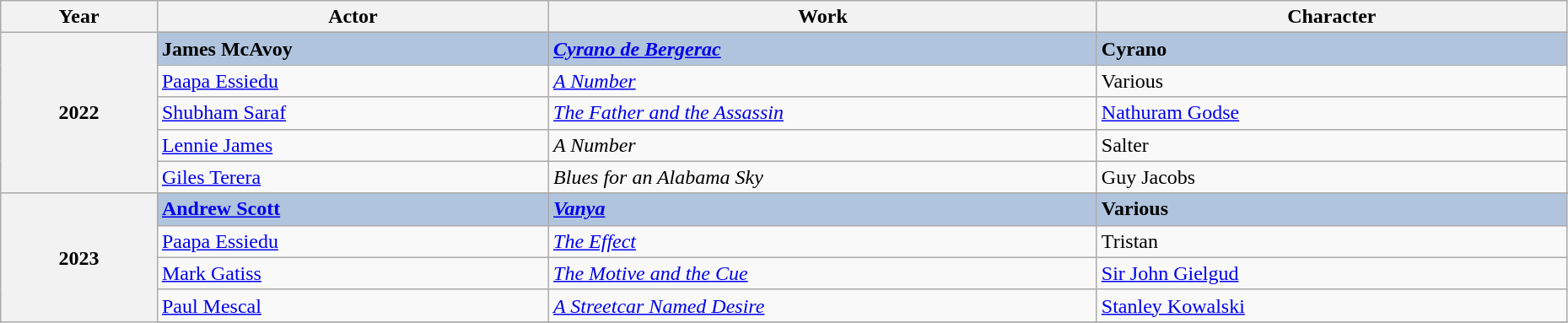<table class="wikitable" style="width:98%;">
<tr>
<th style="width:10%;">Year</th>
<th style="width:25%;">Actor</th>
<th style="width:35%;">Work</th>
<th style="width:30%;">Character</th>
</tr>
<tr>
<th rowspan="6" align="center">2022</th>
</tr>
<tr style="background:#B0C4DE">
<td><strong>James McAvoy</strong></td>
<td><strong><em><a href='#'>Cyrano de Bergerac</a></em></strong></td>
<td><strong>Cyrano</strong></td>
</tr>
<tr>
<td><a href='#'>Paapa Essiedu</a></td>
<td><em><a href='#'>A Number</a></em></td>
<td>Various</td>
</tr>
<tr>
<td><a href='#'>Shubham Saraf</a></td>
<td><em><a href='#'>The Father and the Assassin</a></em></td>
<td><a href='#'>Nathuram Godse</a></td>
</tr>
<tr>
<td><a href='#'>Lennie James</a></td>
<td><em>A Number</em></td>
<td>Salter</td>
</tr>
<tr>
<td><a href='#'>Giles Terera</a></td>
<td><em>Blues for an Alabama Sky</em></td>
<td>Guy Jacobs</td>
</tr>
<tr>
<th rowspan="6" align="center">2023</th>
</tr>
<tr style="background:#B0C4DE">
<td><strong><a href='#'>Andrew Scott</a></strong></td>
<td><strong><em><a href='#'>Vanya</a></em></strong></td>
<td><strong>Various</strong></td>
</tr>
<tr>
<td><a href='#'>Paapa Essiedu</a></td>
<td><em><a href='#'>The Effect</a></em></td>
<td>Tristan</td>
</tr>
<tr>
<td><a href='#'>Mark Gatiss</a></td>
<td><em><a href='#'>The Motive and the Cue</a></em></td>
<td><a href='#'>Sir John Gielgud</a></td>
</tr>
<tr>
<td><a href='#'>Paul Mescal</a></td>
<td><em><a href='#'>A Streetcar Named Desire</a></em></td>
<td><a href='#'>Stanley Kowalski</a></td>
</tr>
<tr>
</tr>
</table>
